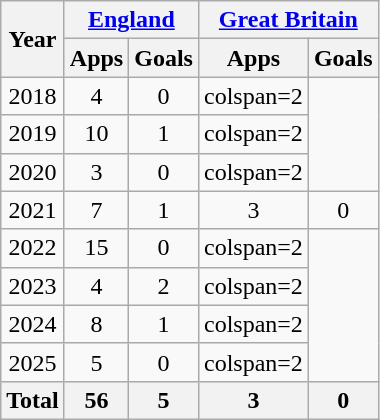<table class="wikitable" style="text-align:center">
<tr>
<th rowspan=2>Year</th>
<th colspan=2><a href='#'>England</a></th>
<th colspan=2><a href='#'>Great Britain</a></th>
</tr>
<tr>
<th>Apps</th>
<th>Goals</th>
<th>Apps</th>
<th>Goals</th>
</tr>
<tr>
<td>2018</td>
<td>4</td>
<td>0</td>
<td>colspan=2</td>
</tr>
<tr>
<td>2019</td>
<td>10</td>
<td>1</td>
<td>colspan=2</td>
</tr>
<tr>
<td>2020</td>
<td>3</td>
<td>0</td>
<td>colspan=2</td>
</tr>
<tr>
<td>2021</td>
<td>7</td>
<td>1</td>
<td>3</td>
<td>0</td>
</tr>
<tr>
<td>2022</td>
<td>15</td>
<td>0</td>
<td>colspan=2</td>
</tr>
<tr>
<td>2023</td>
<td>4</td>
<td>2</td>
<td>colspan=2</td>
</tr>
<tr>
<td>2024</td>
<td>8</td>
<td>1</td>
<td>colspan=2</td>
</tr>
<tr>
<td>2025</td>
<td>5</td>
<td>0</td>
<td>colspan=2</td>
</tr>
<tr>
<th>Total</th>
<th>56</th>
<th>5</th>
<th>3</th>
<th>0</th>
</tr>
</table>
